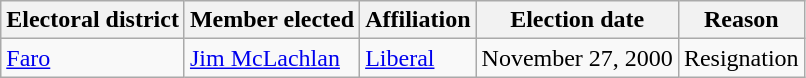<table class="wikitable sortable">
<tr>
<th>Electoral district</th>
<th>Member elected</th>
<th>Affiliation</th>
<th>Election date</th>
<th>Reason</th>
</tr>
<tr>
<td><a href='#'>Faro</a></td>
<td><a href='#'>Jim McLachlan</a></td>
<td><a href='#'>Liberal</a></td>
<td>November 27, 2000</td>
<td>Resignation</td>
</tr>
</table>
